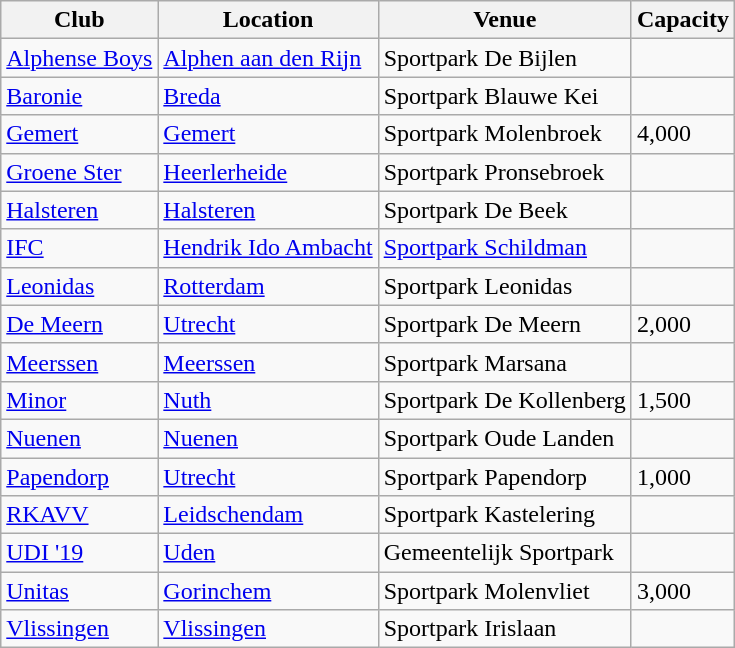<table class="wikitable sortable">
<tr>
<th>Club</th>
<th>Location</th>
<th>Venue</th>
<th>Capacity</th>
</tr>
<tr>
<td><a href='#'>Alphense Boys</a></td>
<td><a href='#'>Alphen aan den Rijn</a></td>
<td>Sportpark De Bijlen</td>
<td></td>
</tr>
<tr>
<td><a href='#'>Baronie</a></td>
<td><a href='#'>Breda</a></td>
<td>Sportpark Blauwe Kei</td>
<td></td>
</tr>
<tr>
<td><a href='#'>Gemert</a></td>
<td><a href='#'>Gemert</a></td>
<td>Sportpark Molenbroek</td>
<td>4,000</td>
</tr>
<tr>
<td><a href='#'>Groene Ster</a></td>
<td><a href='#'>Heerlerheide</a></td>
<td>Sportpark Pronsebroek</td>
<td></td>
</tr>
<tr>
<td><a href='#'>Halsteren</a></td>
<td><a href='#'>Halsteren</a></td>
<td>Sportpark De Beek</td>
<td></td>
</tr>
<tr>
<td><a href='#'>IFC</a></td>
<td><a href='#'>Hendrik Ido Ambacht</a></td>
<td><a href='#'>Sportpark Schildman</a></td>
<td></td>
</tr>
<tr>
<td><a href='#'>Leonidas</a></td>
<td><a href='#'>Rotterdam</a></td>
<td>Sportpark Leonidas</td>
<td></td>
</tr>
<tr>
<td><a href='#'>De Meern</a></td>
<td><a href='#'>Utrecht</a></td>
<td>Sportpark De Meern</td>
<td>2,000</td>
</tr>
<tr>
<td><a href='#'>Meerssen</a></td>
<td><a href='#'>Meerssen</a></td>
<td>Sportpark Marsana</td>
<td></td>
</tr>
<tr>
<td><a href='#'>Minor</a></td>
<td><a href='#'>Nuth</a></td>
<td>Sportpark De Kollenberg</td>
<td>1,500</td>
</tr>
<tr>
<td><a href='#'>Nuenen</a></td>
<td><a href='#'>Nuenen</a></td>
<td>Sportpark Oude Landen</td>
<td></td>
</tr>
<tr>
<td><a href='#'>Papendorp</a></td>
<td><a href='#'>Utrecht</a></td>
<td>Sportpark Papendorp</td>
<td>1,000</td>
</tr>
<tr>
<td><a href='#'>RKAVV</a></td>
<td><a href='#'>Leidschendam</a></td>
<td>Sportpark Kastelering</td>
<td></td>
</tr>
<tr>
<td><a href='#'>UDI '19</a></td>
<td><a href='#'>Uden</a></td>
<td>Gemeentelijk Sportpark</td>
<td></td>
</tr>
<tr>
<td><a href='#'>Unitas</a></td>
<td><a href='#'>Gorinchem</a></td>
<td>Sportpark Molenvliet</td>
<td>3,000</td>
</tr>
<tr>
<td><a href='#'>Vlissingen</a></td>
<td><a href='#'>Vlissingen</a></td>
<td>Sportpark Irislaan</td>
<td></td>
</tr>
</table>
